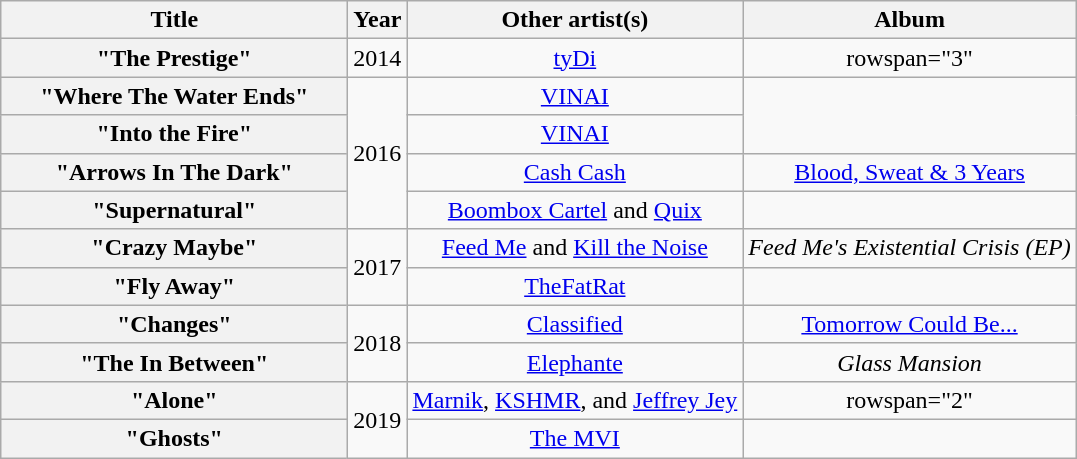<table class="wikitable plainrowheaders" style="text-align:center;">
<tr>
<th scope="col" style="width:14em;">Title</th>
<th scope="col">Year</th>
<th scope="col">Other artist(s)</th>
<th scope="col">Album</th>
</tr>
<tr>
<th scope="row">"The Prestige"</th>
<td>2014</td>
<td><a href='#'>tyDi</a></td>
<td>rowspan="3" </td>
</tr>
<tr>
<th scope="row">"Where The Water Ends"</th>
<td rowspan="4">2016</td>
<td><a href='#'>VINAI</a></td>
</tr>
<tr>
<th scope="row">"Into the Fire"</th>
<td><a href='#'>VINAI</a></td>
</tr>
<tr>
<th scope="row">"Arrows In The Dark"</th>
<td><a href='#'>Cash Cash</a></td>
<td><a href='#'>Blood, Sweat & 3 Years</a></td>
</tr>
<tr>
<th scope="row">"Supernatural"</th>
<td><a href='#'>Boombox Cartel</a> and <a href='#'>Quix</a></td>
<td></td>
</tr>
<tr>
<th scope="row">"Crazy Maybe"</th>
<td rowspan="2">2017</td>
<td><a href='#'>Feed Me</a> and <a href='#'>Kill the Noise</a></td>
<td><em>Feed Me's Existential Crisis (EP)</em></td>
</tr>
<tr>
<th scope="row">"Fly Away"</th>
<td><a href='#'>TheFatRat</a></td>
<td></td>
</tr>
<tr>
<th scope="row">"Changes"</th>
<td rowspan="2">2018</td>
<td><a href='#'>Classified</a></td>
<td><a href='#'>Tomorrow Could Be...</a></td>
</tr>
<tr>
<th scope="row">"The In Between"</th>
<td><a href='#'>Elephante</a></td>
<td><em>Glass Mansion</em></td>
</tr>
<tr>
<th scope="row">"Alone"</th>
<td rowspan="2">2019</td>
<td><a href='#'>Marnik</a>, <a href='#'>KSHMR</a>, and <a href='#'>Jeffrey Jey</a></td>
<td>rowspan="2" </td>
</tr>
<tr>
<th scope="row">"Ghosts"</th>
<td><a href='#'>The MVI</a></td>
</tr>
</table>
